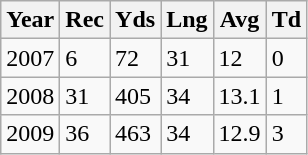<table class="wikitable">
<tr>
<th>Year</th>
<th>Rec</th>
<th>Yds</th>
<th>Lng</th>
<th>Avg</th>
<th>Td</th>
</tr>
<tr>
<td>2007</td>
<td>6</td>
<td>72</td>
<td>31</td>
<td>12</td>
<td>0</td>
</tr>
<tr>
<td>2008</td>
<td>31</td>
<td>405</td>
<td>34</td>
<td>13.1</td>
<td>1</td>
</tr>
<tr>
<td>2009</td>
<td>36</td>
<td>463</td>
<td>34</td>
<td>12.9</td>
<td>3</td>
</tr>
</table>
